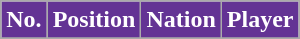<table class="wikitable sortable">
<tr>
<th style="background:#633394; color:white;" scope="col">No.</th>
<th style="background:#633394; color:white;" scope="col">Position</th>
<th style="background:#633394; color:white;" scope="col">Nation</th>
<th style="background:#633394; color:white;" scope="col">Player</th>
</tr>
<tr>
</tr>
</table>
